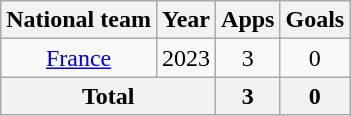<table class="wikitable" style="text-align:center">
<tr>
<th>National team</th>
<th>Year</th>
<th>Apps</th>
<th>Goals</th>
</tr>
<tr>
<td rowspan="1"><a href='#'>France</a></td>
<td>2023</td>
<td>3</td>
<td>0</td>
</tr>
<tr>
<th colspan="2">Total</th>
<th>3</th>
<th>0</th>
</tr>
</table>
